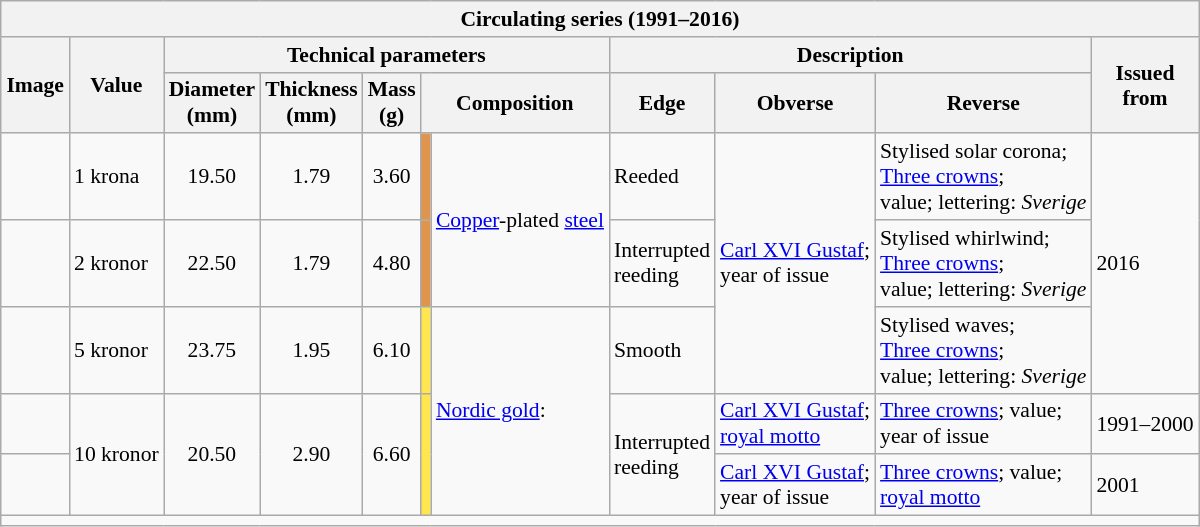<table class="wikitable" style="margin:auto; font-size:90%; border-width:1px;">
<tr>
<th colspan=11>Circulating series (1991–2016)</th>
</tr>
<tr>
<th rowspan=2>Image</th>
<th rowspan=2>Value</th>
<th colspan=5>Technical parameters</th>
<th colspan=3>Description</th>
<th rowspan=2>Issued<br>from</th>
</tr>
<tr>
<th>Diameter<br>(mm)</th>
<th>Thickness<br>(mm)</th>
<th>Mass<br>(g)</th>
<th colspan=2>Composition</th>
<th>Edge</th>
<th>Obverse</th>
<th>Reverse</th>
</tr>
<tr>
<td align=center></td>
<td>1 krona</td>
<td align=center>19.50</td>
<td align=center>1.79</td>
<td align=center>3.60</td>
<td style="background-color:#e0954f;"></td>
<td rowspan=2><a href='#'>Copper</a>-plated <a href='#'>steel</a></td>
<td>Reeded</td>
<td rowspan=3><a href='#'>Carl XVI Gustaf</a>;<br>year of issue</td>
<td>Stylised solar corona;<br><a href='#'>Three crowns</a>;<br>value; lettering: <em>Sverige</em></td>
<td rowspan=3>2016</td>
</tr>
<tr>
<td align=center></td>
<td>2 kronor</td>
<td align=center>22.50</td>
<td align=center>1.79</td>
<td align=center>4.80</td>
<td style="background-color:#e0954f;"></td>
<td>Interrupted<br>reeding</td>
<td>Stylised whirlwind;<br><a href='#'>Three crowns</a>;<br>value; lettering: <em>Sverige</em></td>
</tr>
<tr>
<td align=center></td>
<td>5 kronor</td>
<td align=center>23.75</td>
<td align=center>1.95</td>
<td align=center>6.10</td>
<td style="background-color:#ffe550;"></td>
<td rowspan=3><a href='#'>Nordic gold</a>:<br></td>
<td>Smooth</td>
<td>Stylised waves;<br><a href='#'>Three crowns</a>;<br>value; lettering: <em>Sverige</em></td>
</tr>
<tr>
<td align=center></td>
<td rowspan=2>10 kronor</td>
<td rowspan=2 align=center>20.50</td>
<td rowspan=2 align=center>2.90</td>
<td rowspan=2 align=center>6.60</td>
<td rowspan=2 style="background-color:#ffe550;"></td>
<td rowspan=2>Interrupted<br>reeding</td>
<td><a href='#'>Carl XVI Gustaf</a>;<br><a href='#'>royal motto</a></td>
<td><a href='#'>Three crowns</a>; value;<br>year of issue</td>
<td>1991–2000</td>
</tr>
<tr>
<td align=center></td>
<td><a href='#'>Carl XVI Gustaf</a>;<br>year of issue</td>
<td><a href='#'>Three crowns</a>; value;<br><a href='#'>royal motto</a></td>
<td>2001</td>
</tr>
<tr>
<td colspan=11></td>
</tr>
</table>
